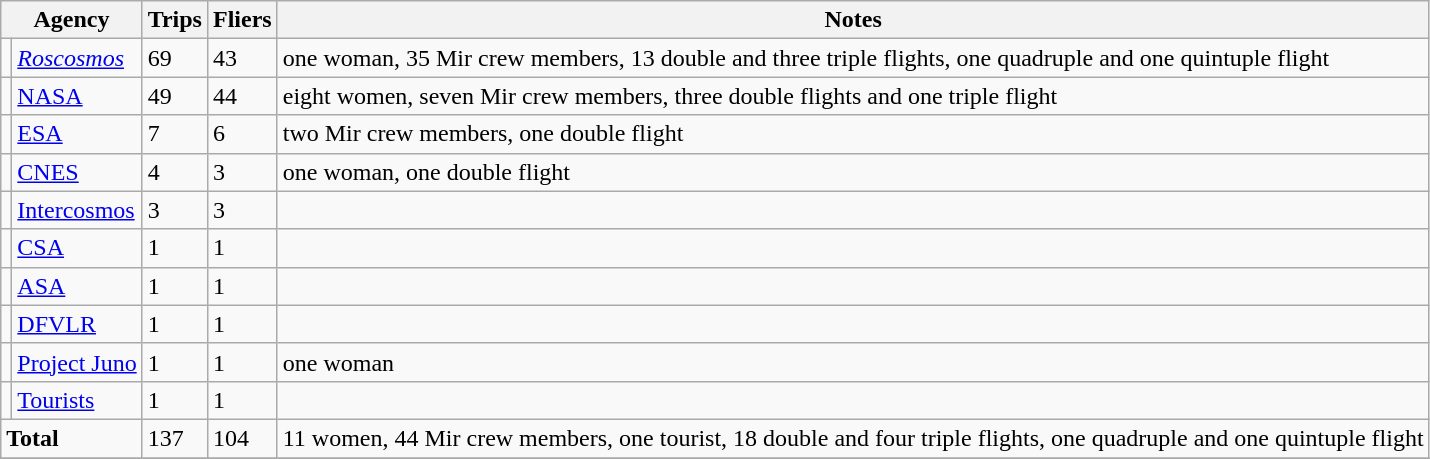<table class="wikitable">
<tr>
<th colspan=2>Agency</th>
<th>Trips</th>
<th>Fliers</th>
<th>Notes</th>
</tr>
<tr>
<td></td>
<td><em><a href='#'>Roscosmos</a></em></td>
<td>69</td>
<td>43</td>
<td>one woman, 35 Mir crew members, 13 double and three triple flights, one quadruple and one quintuple flight</td>
</tr>
<tr>
<td></td>
<td><a href='#'>NASA</a></td>
<td>49</td>
<td>44</td>
<td>eight women, seven Mir crew members, three double flights and one triple flight</td>
</tr>
<tr>
<td></td>
<td><a href='#'>ESA</a></td>
<td>7</td>
<td>6</td>
<td>two Mir crew members, one double flight</td>
</tr>
<tr>
<td></td>
<td><a href='#'>CNES</a></td>
<td>4</td>
<td>3</td>
<td>one woman, one double flight</td>
</tr>
<tr>
<td></td>
<td><a href='#'>Intercosmos</a></td>
<td>3</td>
<td>3</td>
<td></td>
</tr>
<tr>
<td></td>
<td><a href='#'>CSA</a></td>
<td>1</td>
<td>1</td>
<td></td>
</tr>
<tr>
<td></td>
<td><a href='#'>ASA</a></td>
<td>1</td>
<td>1</td>
<td></td>
</tr>
<tr>
<td></td>
<td><a href='#'>DFVLR</a></td>
<td>1</td>
<td>1</td>
<td></td>
</tr>
<tr>
<td></td>
<td><a href='#'>Project Juno</a></td>
<td>1</td>
<td>1</td>
<td>one woman</td>
</tr>
<tr>
<td></td>
<td><a href='#'>Tourists</a></td>
<td>1</td>
<td>1</td>
<td></td>
</tr>
<tr>
<td colspan=2><strong>Total</strong></td>
<td>137</td>
<td>104</td>
<td>11 women, 44 Mir crew members, one tourist, 18 double and four triple flights, one quadruple and one quintuple flight</td>
</tr>
<tr>
</tr>
</table>
